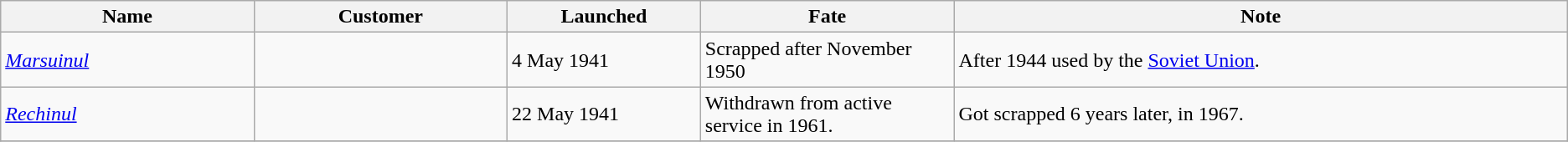<table class="wikitable mw-collapsible mw-collapsed">
<tr>
<th width="200">Name</th>
<th width="200">Customer</th>
<th width="150">Launched</th>
<th width="200">Fate</th>
<th width="500">Note</th>
</tr>
<tr>
<td><em><a href='#'>Marsuinul</a></em></td>
<td></td>
<td>4 May 1941</td>
<td>Scrapped after November 1950</td>
<td>After 1944 used by the <a href='#'>Soviet Union</a>.</td>
</tr>
<tr>
<td><em><a href='#'>Rechinul</a></em></td>
<td></td>
<td>22 May 1941</td>
<td>Withdrawn from active service in 1961.</td>
<td>Got scrapped 6 years later, in 1967.</td>
</tr>
<tr>
</tr>
</table>
